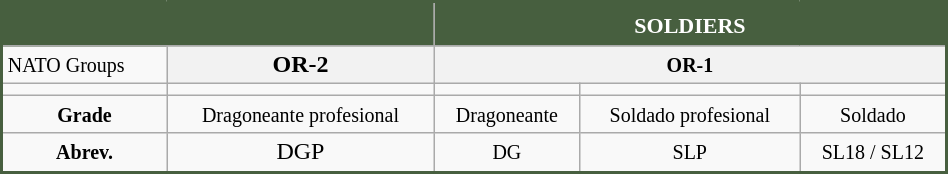<table class="wikitable collapsible" style="min-width:50%; border: 2px solid #475f3f; ">
<tr>
<th colspan="2" style="background:#475f3f; color:white"></th>
<th colspan="3" style="font-weight:bold; font-size:1.1em;text-align:center; background:#475f3f; color:white"><small>SOLDIERS</small></th>
</tr>
<tr>
<td><small>NATO Groups</small></td>
<th>OR-2</th>
<th colspan="3"><small>OR-1</small></th>
</tr>
<tr>
<td><small></small></td>
<td></td>
<td></td>
<td></td>
<td></td>
</tr>
<tr align="center">
<td><strong><small>Grade</small></strong></td>
<td><small>Dragoneante profesional</small></td>
<td><small>Dragoneante</small></td>
<td><small>Soldado profesional</small></td>
<td><small>Soldado</small></td>
</tr>
<tr align="center">
<td><strong><small>Abrev.</small></strong></td>
<td>DGP</td>
<td><small>DG</small></td>
<td><small>SLP</small></td>
<td><small>SL18 / SL12</small></td>
</tr>
</table>
